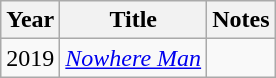<table class="wikitable">
<tr>
<th>Year</th>
<th>Title</th>
<th>Notes</th>
</tr>
<tr>
<td>2019</td>
<td><em><a href='#'>Nowhere Man</a></em></td>
<td></td>
</tr>
</table>
